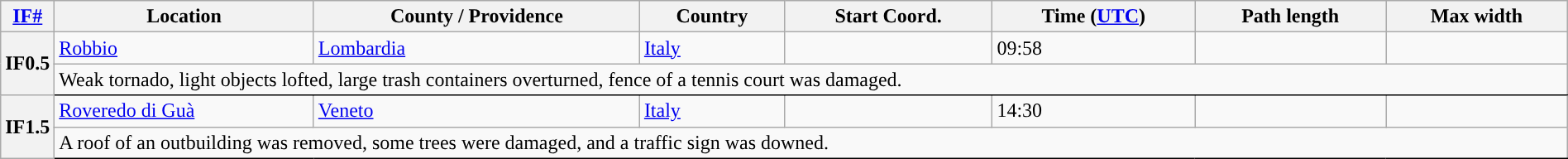<table class="wikitable sortable" style="width:100%;">
<tr>
<th scope="col" width="2%" align="center"><a href='#'>IF#</a></th>
<th scope="col" align="center" class="unsortable">Location</th>
<th scope="col" align="center" class="unsortable">County / Providence</th>
<th scope="col" align="center">Country</th>
<th scope="col" align="center">Start Coord.</th>
<th scope="col" align="center">Time (<a href='#'>UTC</a>)</th>
<th scope="col" align="center">Path length</th>
<th scope="col" align="center">Max width</th>
</tr>
<tr>
<th scope="row" rowspan="2" style="background-color:#">IF0.5</th>
<td><a href='#'>Robbio</a></td>
<td><a href='#'>Lombardia</a></td>
<td><a href='#'>Italy</a></td>
<td></td>
<td>09:58</td>
<td></td>
<td></td>
</tr>
<tr class="expand-child">
<td colspan="8" style=" border-bottom: 1px solid black;">Weak tornado, light objects lofted, large trash containers overturned, fence of a tennis court was damaged.</td>
</tr>
<tr>
<th scope="row" rowspan="2" style="background-color:#">IF1.5</th>
<td><a href='#'>Roveredo di Guà</a></td>
<td><a href='#'>Veneto</a></td>
<td><a href='#'>Italy</a></td>
<td></td>
<td>14:30</td>
<td></td>
<td></td>
</tr>
<tr class="expand-child">
<td colspan="8" style=" border-bottom: 1px solid black;">A roof of an outbuilding was removed, some trees were damaged, and a traffic sign was downed.</td>
</tr>
</table>
